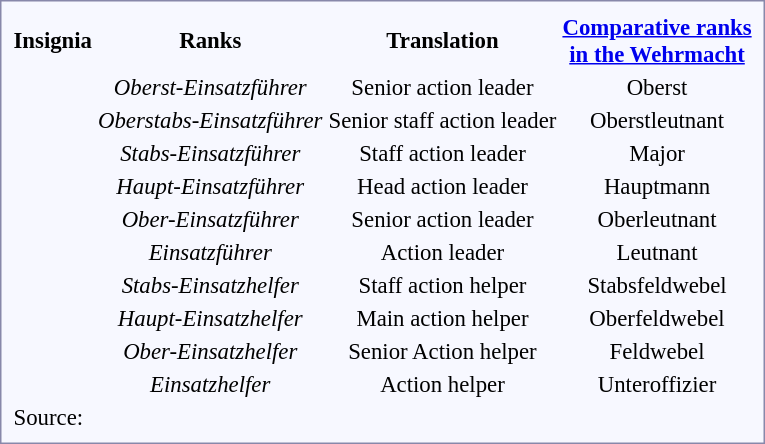<table style="border:1px solid #8888aa; background-color:#f7f8ff; padding:5px; font-size:95%; margin: 0px 12px 12px 0px;">
<tr style="text-align:center;">
<th>Insignia</th>
<th>Ranks</th>
<th>Translation</th>
<th><a href='#'>Comparative ranks<br> in the Wehrmacht</a></th>
</tr>
<tr style="text-align:center;">
<td></td>
<td><em>Oberst-Einsatzführer</em></td>
<td>Senior action leader</td>
<td>Oberst</td>
</tr>
<tr style="text-align:center;">
<td></td>
<td><em>Oberstabs-Einsatzführer</em></td>
<td>Senior staff action leader</td>
<td>Oberstleutnant</td>
</tr>
<tr style="text-align:center;">
<td></td>
<td><em>Stabs-Einsatzführer</em></td>
<td>Staff action leader</td>
<td>Major</td>
</tr>
<tr style="text-align:center;">
<td></td>
<td><em>Haupt-Einsatzführer</em></td>
<td>Head action leader</td>
<td>Hauptmann</td>
</tr>
<tr style="text-align:center;">
<td></td>
<td><em>Ober-Einsatzführer</em></td>
<td>Senior action leader</td>
<td>Oberleutnant</td>
</tr>
<tr style="text-align:center;">
<td></td>
<td><em>Einsatzführer</em></td>
<td>Action leader</td>
<td>Leutnant</td>
</tr>
<tr style="text-align:center;">
<td></td>
<td><em>Stabs-Einsatzhelfer</em></td>
<td>Staff action helper</td>
<td>Stabsfeldwebel</td>
</tr>
<tr style="text-align:center;">
<td></td>
<td><em>Haupt-Einsatzhelfer</em></td>
<td>Main action helper</td>
<td>Oberfeldwebel</td>
</tr>
<tr style="text-align:center;">
<td></td>
<td><em>Ober-Einsatzhelfer</em></td>
<td>Senior Action helper</td>
<td>Feldwebel</td>
</tr>
<tr style="text-align:center;">
<td></td>
<td><em>Einsatzhelfer</em></td>
<td>Action helper</td>
<td>Unteroffizier</td>
</tr>
<tr>
<td>Source:</td>
<td></td>
</tr>
</table>
